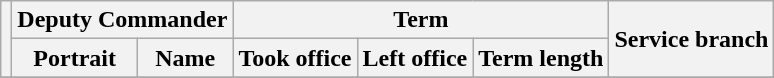<table class="wikitable sortable">
<tr>
<th rowspan=2></th>
<th colspan=2>Deputy Commander</th>
<th colspan=3>Term</th>
<th rowspan=2>Service branch</th>
</tr>
<tr>
<th>Portrait</th>
<th>Name</th>
<th>Took office</th>
<th>Left office</th>
<th>Term length</th>
</tr>
<tr>
</tr>
</table>
